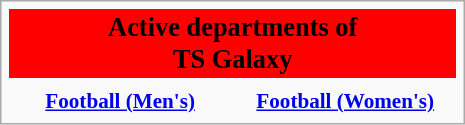<table class="infobox" style="font-size: 88%; width: 22em; text-align: center">
<tr>
<th colspan=3 style="font-size: 125%; background-color: #ff0000; color: #000000; border:1px solid #ff0000; text-align:center;">Active departments of<br>TS Galaxy</th>
</tr>
<tr>
<th width="33%" style="text-align:center;"></th>
<th width="33%" style="text-align:center;"></th>
</tr>
<tr>
<th style="text-align:center;"><a href='#'>Football (Men's)</a></th>
<th style="text-align:center;"><a href='#'>Football  (Women's)</a></th>
</tr>
</table>
